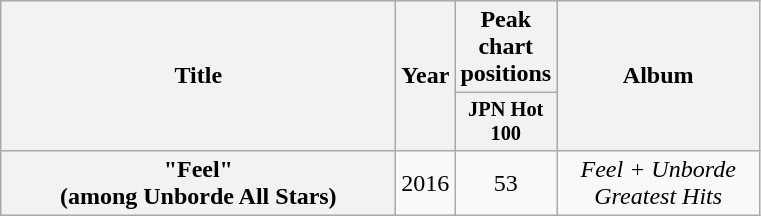<table class="wikitable plainrowheaders" style="text-align:center;">
<tr>
<th scope="col" rowspan="2" style="width:16em;">Title</th>
<th scope="col" rowspan="2" style="width:2em;">Year</th>
<th scope="col" colspan="1">Peak chart positions</th>
<th scope="col" rowspan="2" style="width:8em;">Album</th>
</tr>
<tr>
<th style="width:3em;font-size:85%">JPN Hot 100<br></th>
</tr>
<tr>
<th scope="row">"Feel"<br><span>(among Unborde All Stars)</span></th>
<td>2016</td>
<td>53</td>
<td><em>Feel + Unborde Greatest Hits</em></td>
</tr>
</table>
